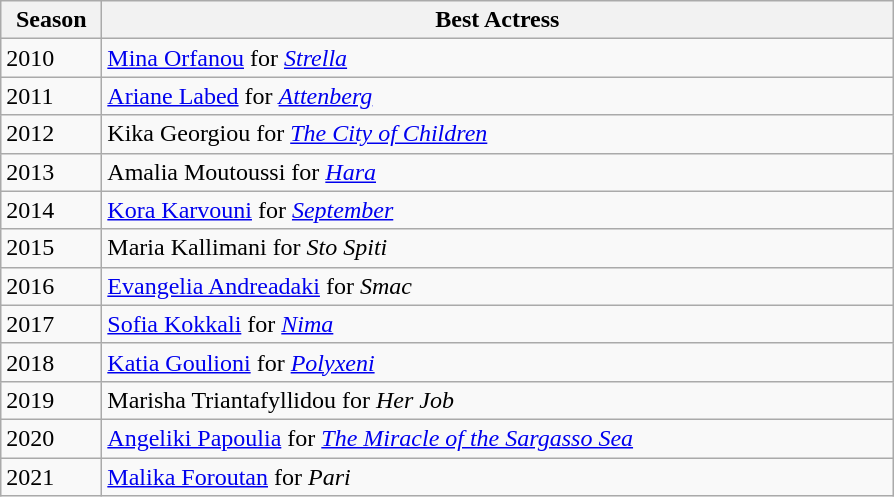<table class="wikitable" style="margin-right: 0;">
<tr text-align:center;">
<th style="width:60px;">Season</th>
<th style="width:520px;">Best Actress</th>
</tr>
<tr>
<td>2010</td>
<td><a href='#'>Mina Orfanou</a> for <em><a href='#'>Strella</a></em></td>
</tr>
<tr>
<td>2011</td>
<td><a href='#'>Ariane Labed</a> for <em><a href='#'>Attenberg</a></em></td>
</tr>
<tr>
<td>2012</td>
<td>Kika Georgiou for <em><a href='#'>The City of Children</a></em></td>
</tr>
<tr>
<td>2013</td>
<td>Amalia Moutoussi for <em><a href='#'>Hara</a></em></td>
</tr>
<tr>
<td>2014</td>
<td><a href='#'>Kora Karvouni</a> for <em><a href='#'>September</a></em></td>
</tr>
<tr>
<td>2015</td>
<td>Maria Kallimani for <em>Sto Spiti</em></td>
</tr>
<tr>
<td>2016</td>
<td><a href='#'>Evangelia Andreadaki</a> for <em>Smac</em></td>
</tr>
<tr>
<td>2017</td>
<td><a href='#'>Sofia Kokkali</a> for <em><a href='#'>Nima</a></em></td>
</tr>
<tr>
<td>2018</td>
<td><a href='#'>Katia Goulioni</a> for <em><a href='#'>Polyxeni</a></em></td>
</tr>
<tr>
<td>2019</td>
<td>Marisha Triantafyllidou for <em>Her Job</em></td>
</tr>
<tr>
<td>2020</td>
<td><a href='#'>Angeliki Papoulia</a> for <em><a href='#'>The Miracle of the Sargasso Sea</a></em></td>
</tr>
<tr>
<td>2021</td>
<td><a href='#'>Malika Foroutan</a> for <em>Pari</em></td>
</tr>
</table>
